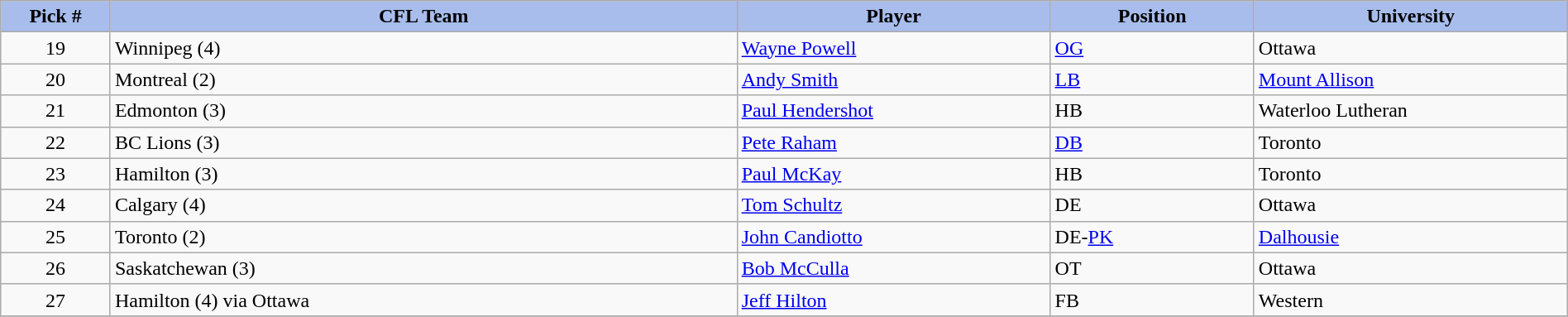<table class="wikitable" border="1" style="width: 100%">
<tr>
<th style="background:#a8bdec;" width=7%>Pick #</th>
<th width=40% style="background:#a8bdec;">CFL Team</th>
<th width=20% style="background:#a8bdec;">Player</th>
<th width=13% style="background:#a8bdec;">Position</th>
<th width=20% style="background:#a8bdec;">University</th>
</tr>
<tr>
<td align=center>19</td>
<td>Winnipeg (4)</td>
<td><a href='#'>Wayne Powell</a></td>
<td><a href='#'>OG</a></td>
<td>Ottawa</td>
</tr>
<tr>
<td align=center>20</td>
<td>Montreal (2)</td>
<td><a href='#'>Andy Smith</a></td>
<td><a href='#'>LB</a></td>
<td><a href='#'>Mount Allison</a></td>
</tr>
<tr>
<td align=center>21</td>
<td>Edmonton (3)</td>
<td><a href='#'>Paul Hendershot</a></td>
<td>HB</td>
<td>Waterloo Lutheran</td>
</tr>
<tr>
<td align=center>22</td>
<td>BC Lions (3)</td>
<td><a href='#'>Pete Raham</a></td>
<td><a href='#'>DB</a></td>
<td>Toronto</td>
</tr>
<tr>
<td align=center>23</td>
<td>Hamilton (3)</td>
<td><a href='#'>Paul McKay</a></td>
<td>HB</td>
<td>Toronto</td>
</tr>
<tr>
<td align=center>24</td>
<td>Calgary (4)</td>
<td><a href='#'>Tom Schultz</a></td>
<td>DE</td>
<td>Ottawa</td>
</tr>
<tr>
<td align=center>25</td>
<td>Toronto (2)</td>
<td><a href='#'>John Candiotto</a></td>
<td>DE-<a href='#'>PK</a></td>
<td><a href='#'>Dalhousie</a></td>
</tr>
<tr>
<td align=center>26</td>
<td>Saskatchewan (3)</td>
<td><a href='#'>Bob McCulla</a></td>
<td>OT</td>
<td>Ottawa</td>
</tr>
<tr>
<td align=center>27</td>
<td>Hamilton (4) via Ottawa</td>
<td><a href='#'>Jeff Hilton</a></td>
<td>FB</td>
<td>Western</td>
</tr>
<tr>
</tr>
</table>
